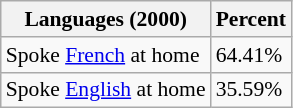<table class="wikitable sortable collapsible" style="font-size: 90%;">
<tr>
<th>Languages (2000) </th>
<th>Percent</th>
</tr>
<tr>
<td>Spoke <a href='#'>French</a> at home</td>
<td>64.41%</td>
</tr>
<tr>
<td>Spoke <a href='#'>English</a> at home</td>
<td>35.59%</td>
</tr>
</table>
